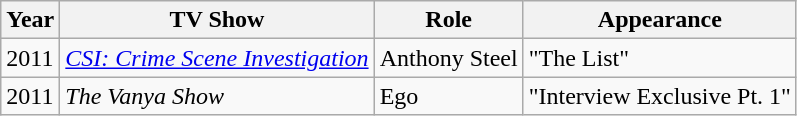<table class="wikitable sortable">
<tr>
<th>Year</th>
<th>TV Show</th>
<th>Role</th>
<th>Appearance</th>
</tr>
<tr>
<td>2011</td>
<td><em><a href='#'>CSI: Crime Scene Investigation</a></em></td>
<td>Anthony Steel</td>
<td>"The List"</td>
</tr>
<tr>
<td>2011</td>
<td><em>The Vanya Show</em></td>
<td>Ego</td>
<td>"Interview Exclusive Pt. 1"</td>
</tr>
</table>
